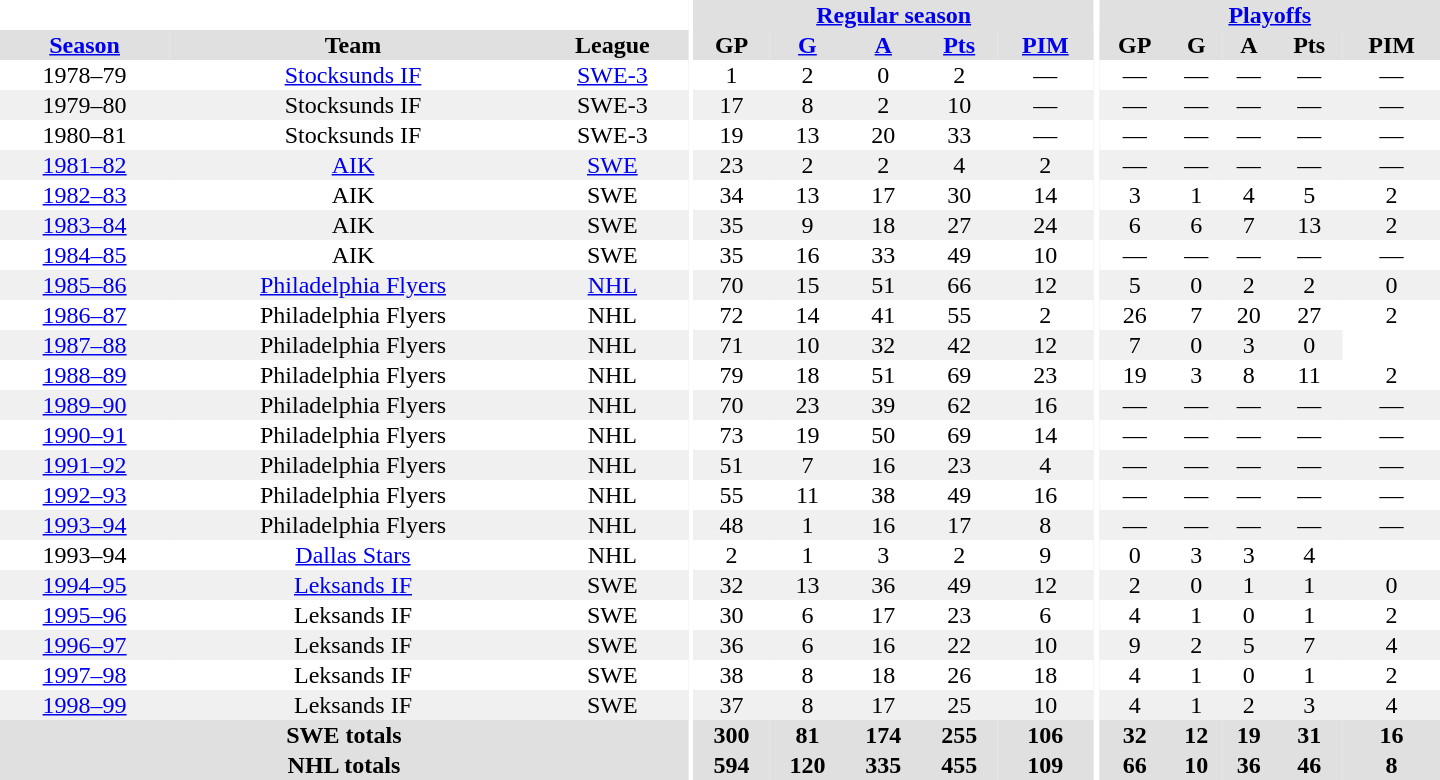<table border="0" cellpadding="1" cellspacing="0" style="text-align:center; width:60em">
<tr bgcolor="#e0e0e0">
<th colspan="3" bgcolor="#ffffff"></th>
<th rowspan="100" bgcolor="#ffffff"></th>
<th colspan="5"><a href='#'>Regular season</a></th>
<th rowspan="100" bgcolor="#ffffff"></th>
<th colspan="5"><a href='#'>Playoffs</a></th>
</tr>
<tr bgcolor="#e0e0e0">
<th><a href='#'>Season</a></th>
<th>Team</th>
<th>League</th>
<th>GP</th>
<th><a href='#'>G</a></th>
<th><a href='#'>A</a></th>
<th><a href='#'>Pts</a></th>
<th><a href='#'>PIM</a></th>
<th>GP</th>
<th>G</th>
<th>A</th>
<th>Pts</th>
<th>PIM</th>
</tr>
<tr>
<td>1978–79</td>
<td><a href='#'>Stocksunds IF</a></td>
<td><a href='#'>SWE-3</a></td>
<td>1</td>
<td>2</td>
<td>0</td>
<td>2</td>
<td>—</td>
<td>—</td>
<td>—</td>
<td>—</td>
<td>—</td>
<td>—</td>
</tr>
<tr bgcolor="#f0f0f0">
<td>1979–80</td>
<td>Stocksunds IF</td>
<td>SWE-3</td>
<td>17</td>
<td>8</td>
<td>2</td>
<td>10</td>
<td>—</td>
<td>—</td>
<td>—</td>
<td>—</td>
<td>—</td>
<td>—</td>
</tr>
<tr>
<td>1980–81</td>
<td>Stocksunds IF</td>
<td>SWE-3</td>
<td>19</td>
<td>13</td>
<td>20</td>
<td>33</td>
<td>—</td>
<td>—</td>
<td>—</td>
<td>—</td>
<td>—</td>
<td>—</td>
</tr>
<tr bgcolor="#f0f0f0">
<td><a href='#'>1981–82</a></td>
<td><a href='#'>AIK</a></td>
<td><a href='#'>SWE</a></td>
<td>23</td>
<td>2</td>
<td>2</td>
<td>4</td>
<td>2</td>
<td>—</td>
<td>—</td>
<td>—</td>
<td>—</td>
<td>—</td>
</tr>
<tr>
<td><a href='#'>1982–83</a></td>
<td>AIK</td>
<td>SWE</td>
<td>34</td>
<td>13</td>
<td>17</td>
<td>30</td>
<td>14</td>
<td>3</td>
<td>1</td>
<td>4</td>
<td>5</td>
<td>2</td>
</tr>
<tr bgcolor="#f0f0f0">
<td><a href='#'>1983–84</a></td>
<td>AIK</td>
<td>SWE</td>
<td>35</td>
<td>9</td>
<td>18</td>
<td>27</td>
<td>24</td>
<td>6</td>
<td>6</td>
<td>7</td>
<td>13</td>
<td>2</td>
</tr>
<tr>
<td><a href='#'>1984–85</a></td>
<td>AIK</td>
<td>SWE</td>
<td>35</td>
<td>16</td>
<td>33</td>
<td>49</td>
<td>10</td>
<td>—</td>
<td>—</td>
<td>—</td>
<td>—</td>
<td>—</td>
</tr>
<tr bgcolor="#f0f0f0">
<td><a href='#'>1985–86</a></td>
<td><a href='#'>Philadelphia Flyers</a></td>
<td><a href='#'>NHL</a></td>
<td>70</td>
<td>15</td>
<td>51</td>
<td>66</td>
<td>12</td>
<td>5</td>
<td>0</td>
<td>2</td>
<td>2</td>
<td>0</td>
</tr>
<tr>
<td><a href='#'>1986–87</a></td>
<td>Philadelphia Flyers</td>
<td>NHL</td>
<td>72</td>
<td>14</td>
<td>41</td>
<td>55</td>
<td>2</td>
<td>26</td>
<td>7</td>
<td>20</td>
<td>27</td>
<td>2</td>
</tr>
<tr bgcolor="#f0f0f0">
<td><a href='#'>1987–88</a></td>
<td>Philadelphia Flyers</td>
<td>NHL</td>
<td>71</td>
<td>10</td>
<td>32</td>
<td>42</td>
<td>12</td>
<td>7</td>
<td>0</td>
<td 3>3</td>
<td>0</td>
</tr>
<tr>
<td><a href='#'>1988–89</a></td>
<td>Philadelphia Flyers</td>
<td>NHL</td>
<td>79</td>
<td>18</td>
<td>51</td>
<td>69</td>
<td>23</td>
<td>19</td>
<td>3</td>
<td>8</td>
<td>11</td>
<td>2</td>
</tr>
<tr bgcolor="#f0f0f0">
<td><a href='#'>1989–90</a></td>
<td>Philadelphia Flyers</td>
<td>NHL</td>
<td>70</td>
<td>23</td>
<td>39</td>
<td>62</td>
<td>16</td>
<td>—</td>
<td>—</td>
<td>—</td>
<td>—</td>
<td>—</td>
</tr>
<tr>
<td><a href='#'>1990–91</a></td>
<td>Philadelphia Flyers</td>
<td>NHL</td>
<td>73</td>
<td>19</td>
<td>50</td>
<td>69</td>
<td>14</td>
<td>—</td>
<td>—</td>
<td>—</td>
<td>—</td>
<td>—</td>
</tr>
<tr bgcolor="#f0f0f0">
<td><a href='#'>1991–92</a></td>
<td>Philadelphia Flyers</td>
<td>NHL</td>
<td>51</td>
<td>7</td>
<td>16</td>
<td>23</td>
<td>4</td>
<td>—</td>
<td>—</td>
<td>—</td>
<td>—</td>
<td>—</td>
</tr>
<tr>
<td><a href='#'>1992–93</a></td>
<td>Philadelphia Flyers</td>
<td>NHL</td>
<td>55</td>
<td>11</td>
<td>38</td>
<td>49</td>
<td>16</td>
<td>—</td>
<td>—</td>
<td>—</td>
<td>—</td>
<td>—</td>
</tr>
<tr bgcolor="#f0f0f0">
<td><a href='#'>1993–94</a></td>
<td>Philadelphia Flyers</td>
<td>NHL</td>
<td>48</td>
<td>1</td>
<td>16</td>
<td>17</td>
<td>8</td>
<td>—</td>
<td>—</td>
<td>—</td>
<td>—</td>
<td>—</td>
</tr>
<tr>
<td>1993–94</td>
<td><a href='#'>Dallas Stars</a></td>
<td>NHL</td>
<td 5>2</td>
<td>1</td>
<td>3</td>
<td>2</td>
<td>9</td>
<td>0</td>
<td>3</td>
<td>3</td>
<td>4</td>
</tr>
<tr bgcolor="#f0f0f0">
<td><a href='#'>1994–95</a></td>
<td><a href='#'>Leksands IF</a></td>
<td>SWE</td>
<td>32</td>
<td>13</td>
<td>36</td>
<td>49</td>
<td>12</td>
<td>2</td>
<td>0</td>
<td>1</td>
<td>1</td>
<td>0</td>
</tr>
<tr>
<td><a href='#'>1995–96</a></td>
<td>Leksands IF</td>
<td>SWE</td>
<td>30</td>
<td>6</td>
<td>17</td>
<td>23</td>
<td>6</td>
<td>4</td>
<td>1</td>
<td>0</td>
<td>1</td>
<td>2</td>
</tr>
<tr bgcolor="#f0f0f0">
<td><a href='#'>1996–97</a></td>
<td>Leksands IF</td>
<td>SWE</td>
<td>36</td>
<td>6</td>
<td>16</td>
<td>22</td>
<td>10</td>
<td>9</td>
<td>2</td>
<td>5</td>
<td>7</td>
<td>4</td>
</tr>
<tr>
<td><a href='#'>1997–98</a></td>
<td>Leksands IF</td>
<td>SWE</td>
<td>38</td>
<td>8</td>
<td>18</td>
<td>26</td>
<td>18</td>
<td>4</td>
<td>1</td>
<td>0</td>
<td>1</td>
<td>2</td>
</tr>
<tr bgcolor="#f0f0f0">
<td><a href='#'>1998–99</a></td>
<td>Leksands IF</td>
<td>SWE</td>
<td>37</td>
<td>8</td>
<td>17</td>
<td>25</td>
<td>10</td>
<td>4</td>
<td>1</td>
<td>2</td>
<td>3</td>
<td>4</td>
</tr>
<tr bgcolor="#e0e0e0">
<th colspan="3">SWE totals</th>
<th>300</th>
<th>81</th>
<th>174</th>
<th>255</th>
<th>106</th>
<th>32</th>
<th>12</th>
<th>19</th>
<th>31</th>
<th>16</th>
</tr>
<tr bgcolor="#e0e0e0">
<th colspan="3">NHL totals</th>
<th>594</th>
<th>120</th>
<th>335</th>
<th>455</th>
<th>109</th>
<th>66</th>
<th>10</th>
<th>36</th>
<th>46</th>
<th>8</th>
</tr>
</table>
